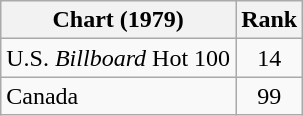<table class="wikitable">
<tr>
<th align="left">Chart (1979)</th>
<th style="text-align:center;">Rank</th>
</tr>
<tr>
<td>U.S. <em>Billboard</em> Hot 100</td>
<td style="text-align:center;">14</td>
</tr>
<tr>
<td>Canada</td>
<td style="text-align:center;">99</td>
</tr>
</table>
